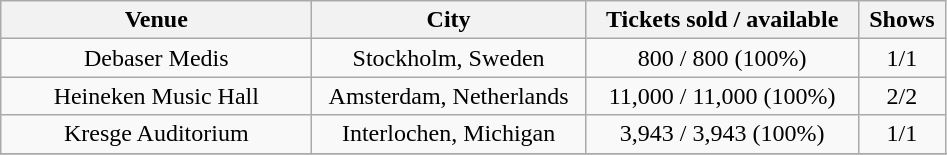<table class="wikitable" style="text-align:center">
<tr>
<th style="width:200px;">Venue</th>
<th style="width:175px;">City</th>
<th style="width:175px;">Tickets sold / available</th>
<th style="width:50px;">Shows</th>
</tr>
<tr>
<td>Debaser Medis</td>
<td>Stockholm, Sweden</td>
<td>800 / 800 (100%)</td>
<td>1/1</td>
</tr>
<tr>
<td>Heineken Music Hall</td>
<td>Amsterdam, Netherlands</td>
<td>11,000 / 11,000 (100%)</td>
<td>2/2</td>
</tr>
<tr>
<td>Kresge Auditorium</td>
<td>Interlochen, Michigan</td>
<td>3,943 / 3,943 (100%)</td>
<td>1/1</td>
</tr>
<tr>
</tr>
</table>
